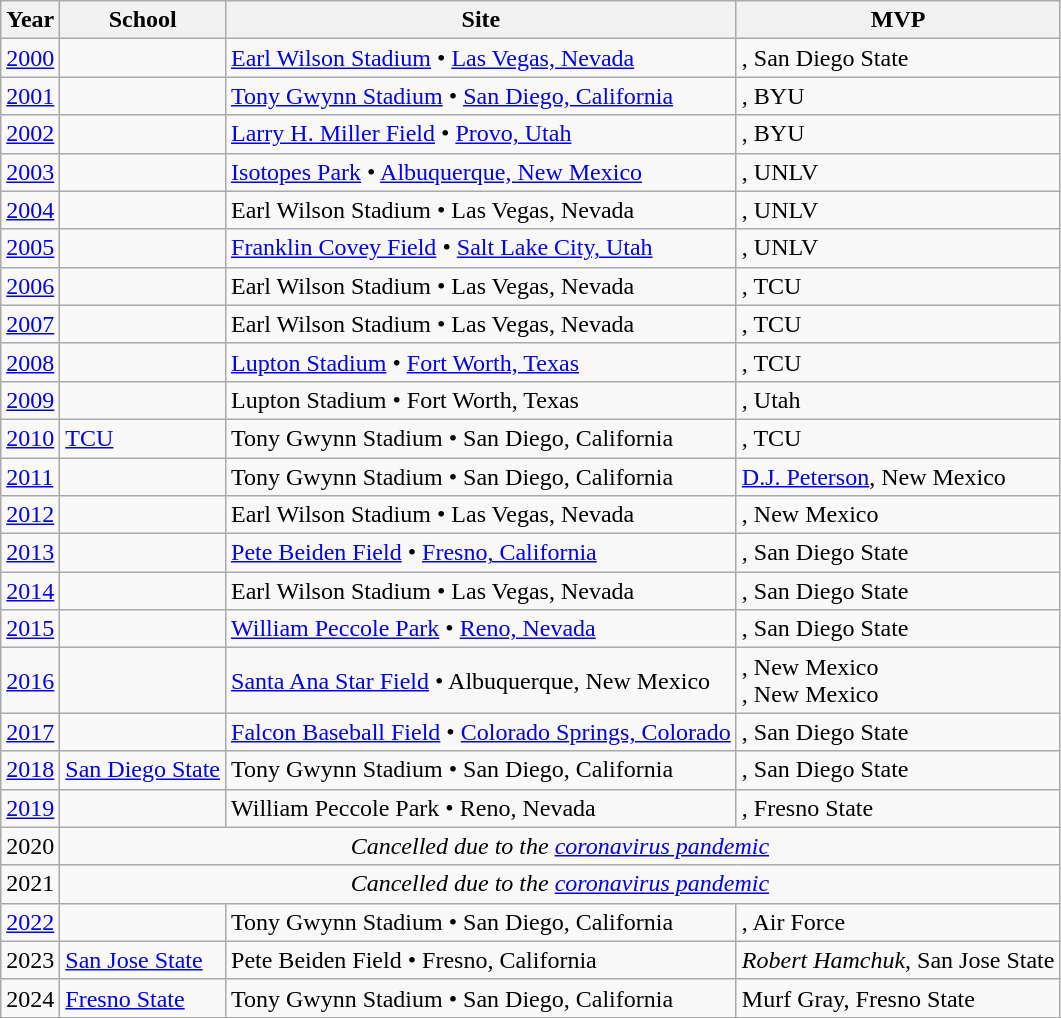<table class="wikitable sortable">
<tr>
<th>Year</th>
<th>School</th>
<th>Site</th>
<th>MVP</th>
</tr>
<tr>
<td><a href='#'>2000</a></td>
<td></td>
<td><a href='#'>Earl Wilson Stadium</a> • <a href='#'>Las Vegas, Nevada</a></td>
<td>, San Diego State</td>
</tr>
<tr>
<td><a href='#'>2001</a></td>
<td></td>
<td><a href='#'>Tony Gwynn Stadium</a> • <a href='#'>San Diego, California</a></td>
<td>, BYU</td>
</tr>
<tr>
<td><a href='#'>2002</a></td>
<td></td>
<td><a href='#'>Larry H. Miller Field</a> • <a href='#'>Provo, Utah</a></td>
<td>, BYU</td>
</tr>
<tr>
<td><a href='#'>2003</a></td>
<td></td>
<td><a href='#'>Isotopes Park</a> • <a href='#'>Albuquerque, New Mexico</a></td>
<td>, UNLV</td>
</tr>
<tr>
<td><a href='#'>2004</a></td>
<td></td>
<td>Earl Wilson Stadium • Las Vegas, Nevada</td>
<td>, UNLV</td>
</tr>
<tr>
<td><a href='#'>2005</a></td>
<td></td>
<td><a href='#'>Franklin Covey Field</a> • <a href='#'>Salt Lake City, Utah</a></td>
<td>, UNLV</td>
</tr>
<tr>
<td><a href='#'>2006</a></td>
<td></td>
<td>Earl Wilson Stadium • Las Vegas, Nevada</td>
<td>, TCU</td>
</tr>
<tr>
<td><a href='#'>2007</a></td>
<td></td>
<td>Earl Wilson Stadium • Las Vegas, Nevada</td>
<td>, TCU</td>
</tr>
<tr>
<td><a href='#'>2008</a></td>
<td></td>
<td><a href='#'>Lupton Stadium</a> • <a href='#'>Fort Worth, Texas</a></td>
<td>, TCU</td>
</tr>
<tr>
<td><a href='#'>2009</a></td>
<td></td>
<td>Lupton Stadium • Fort Worth, Texas</td>
<td>, Utah</td>
</tr>
<tr>
<td><a href='#'>2010</a></td>
<td><a href='#'>TCU</a></td>
<td>Tony Gwynn Stadium • San Diego, California</td>
<td>, TCU</td>
</tr>
<tr>
<td><a href='#'>2011</a></td>
<td></td>
<td>Tony Gwynn Stadium • San Diego, California</td>
<td><a href='#'>D.J. Peterson</a>, New Mexico</td>
</tr>
<tr>
<td><a href='#'>2012</a></td>
<td></td>
<td>Earl Wilson Stadium • Las Vegas, Nevada</td>
<td>, New Mexico</td>
</tr>
<tr>
<td><a href='#'>2013</a></td>
<td></td>
<td><a href='#'>Pete Beiden Field</a> • <a href='#'>Fresno, California</a></td>
<td>, San Diego State</td>
</tr>
<tr>
<td><a href='#'>2014</a></td>
<td></td>
<td>Earl Wilson Stadium • Las Vegas, Nevada</td>
<td>, San Diego State</td>
</tr>
<tr>
<td><a href='#'>2015</a></td>
<td></td>
<td><a href='#'>William Peccole Park</a> • <a href='#'>Reno, Nevada</a></td>
<td>, San Diego State</td>
</tr>
<tr>
<td><a href='#'>2016</a></td>
<td></td>
<td><a href='#'>Santa Ana Star Field</a> • Albuquerque, New Mexico</td>
<td>, New Mexico<br>, New Mexico</td>
</tr>
<tr>
<td><a href='#'>2017</a></td>
<td></td>
<td><a href='#'>Falcon Baseball Field</a> • <a href='#'>Colorado Springs, Colorado</a></td>
<td>, San Diego State</td>
</tr>
<tr>
<td><a href='#'>2018</a></td>
<td><a href='#'>San Diego State</a></td>
<td>Tony Gwynn Stadium • San Diego, California</td>
<td>, San Diego State</td>
</tr>
<tr>
<td><a href='#'>2019</a></td>
<td></td>
<td>William Peccole Park • Reno, Nevada</td>
<td>, Fresno State</td>
</tr>
<tr>
<td>2020</td>
<td colspan=3 align=center><em>Cancelled due to the <a href='#'>coronavirus pandemic</a></em></td>
</tr>
<tr>
<td>2021</td>
<td colspan=3 align=center><em>Cancelled due to the <a href='#'>coronavirus pandemic</a></em></td>
</tr>
<tr>
<td><a href='#'>2022</a></td>
<td></td>
<td>Tony Gwynn Stadium • San Diego, California</td>
<td>, Air Force</td>
</tr>
<tr>
<td>2023</td>
<td><a href='#'>San Jose State</a></td>
<td>Pete Beiden Field • Fresno, California</td>
<td><dfn>Robert Hamchuk</dfn>, San Jose State</td>
</tr>
<tr>
<td>2024</td>
<td><a href='#'>Fresno State</a></td>
<td>Tony Gwynn Stadium • San Diego, California</td>
<td>Murf Gray, Fresno State</td>
</tr>
</table>
